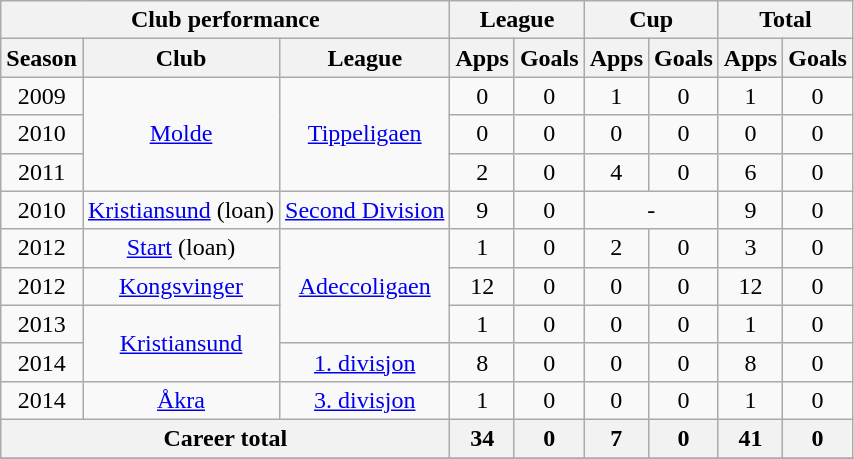<table class="wikitable" style="text-align:center;">
<tr>
<th colspan=3>Club performance</th>
<th colspan=2>League</th>
<th colspan=2>Cup</th>
<th colspan=2>Total</th>
</tr>
<tr>
<th>Season</th>
<th>Club</th>
<th>League</th>
<th>Apps</th>
<th>Goals</th>
<th>Apps</th>
<th>Goals</th>
<th>Apps</th>
<th>Goals</th>
</tr>
<tr>
<td>2009</td>
<td rowspan="3"><a href='#'>Molde</a></td>
<td rowspan="3"><a href='#'>Tippeligaen</a></td>
<td>0</td>
<td>0</td>
<td>1</td>
<td>0</td>
<td>1</td>
<td>0</td>
</tr>
<tr>
<td>2010</td>
<td>0</td>
<td>0</td>
<td>0</td>
<td>0</td>
<td>0</td>
<td>0</td>
</tr>
<tr>
<td>2011</td>
<td>2</td>
<td>0</td>
<td>4</td>
<td>0</td>
<td>6</td>
<td>0</td>
</tr>
<tr>
<td>2010</td>
<td><a href='#'>Kristiansund</a> (loan)</td>
<td><a href='#'>Second Division</a></td>
<td>9</td>
<td>0</td>
<td colspan="2">-</td>
<td>9</td>
<td>0</td>
</tr>
<tr>
<td>2012</td>
<td><a href='#'>Start</a> (loan)</td>
<td rowspan="3"><a href='#'>Adeccoligaen</a></td>
<td>1</td>
<td>0</td>
<td>2</td>
<td>0</td>
<td>3</td>
<td>0</td>
</tr>
<tr>
<td>2012</td>
<td><a href='#'>Kongsvinger</a></td>
<td>12</td>
<td>0</td>
<td>0</td>
<td>0</td>
<td>12</td>
<td>0</td>
</tr>
<tr>
<td>2013</td>
<td rowspan="2"><a href='#'>Kristiansund</a></td>
<td>1</td>
<td>0</td>
<td>0</td>
<td>0</td>
<td>1</td>
<td>0</td>
</tr>
<tr>
<td>2014</td>
<td rowspan="1"><a href='#'>1. divisjon</a></td>
<td>8</td>
<td>0</td>
<td>0</td>
<td>0</td>
<td>8</td>
<td>0</td>
</tr>
<tr>
<td>2014</td>
<td><a href='#'>Åkra</a></td>
<td><a href='#'>3. divisjon</a></td>
<td>1</td>
<td>0</td>
<td>0</td>
<td>0</td>
<td>1</td>
<td>0</td>
</tr>
<tr>
<th colspan=3>Career total</th>
<th>34</th>
<th>0</th>
<th>7</th>
<th>0</th>
<th>41</th>
<th>0</th>
</tr>
<tr>
</tr>
</table>
